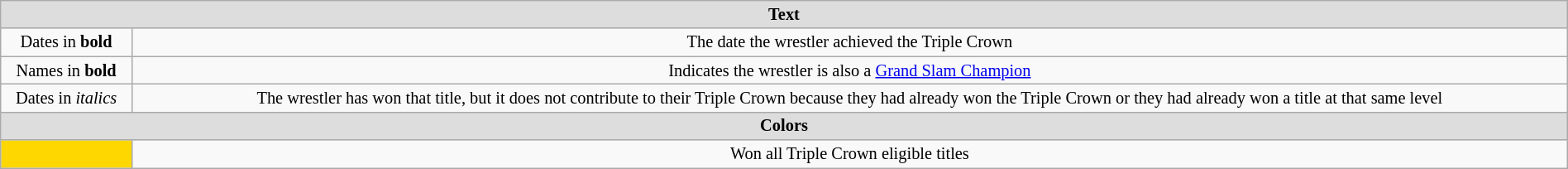<table class="wikitable"  style="width:100%; font-size:85%; text-align:center;">
<tr>
<th style="background:#ddd;" colspan="2">Text</th>
</tr>
<tr>
<td>Dates in <strong>bold</strong></td>
<td>The date the wrestler achieved the Triple Crown</td>
</tr>
<tr>
<td>Names in <strong>bold</strong></td>
<td>Indicates the wrestler is also a <a href='#'>Grand Slam Champion</a></td>
</tr>
<tr>
<td>Dates in <em>italics</em></td>
<td>The wrestler has won that title, but it does not contribute to their Triple Crown because they had already won the Triple Crown or they had already won a title at that same level</td>
</tr>
<tr>
<th style="background:#ddd;" colspan="2">Colors</th>
</tr>
<tr>
<td style="background: gold"><br></td>
<td>Won all Triple Crown eligible titles</td>
</tr>
</table>
